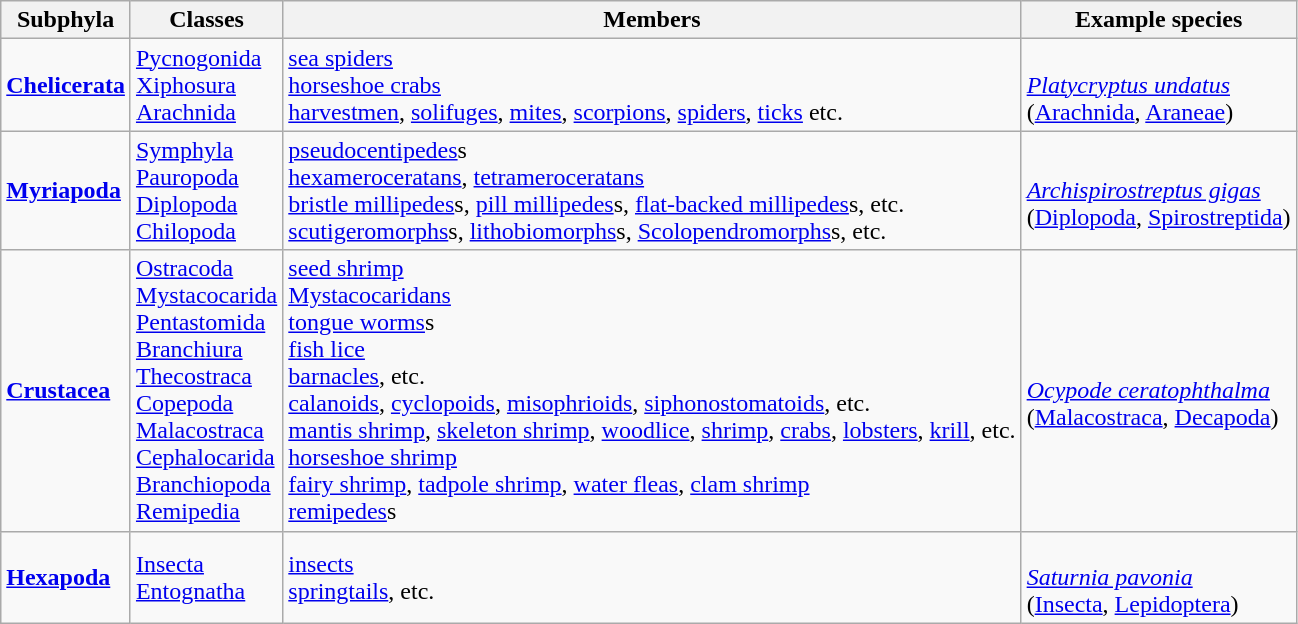<table class="wikitable">
<tr>
<th>Subphyla</th>
<th>Classes</th>
<th>Members</th>
<th>Example species</th>
</tr>
<tr>
<td><strong><a href='#'>Chelicerata</a></strong></td>
<td><a href='#'>Pycnogonida</a><br><a href='#'>Xiphosura</a><br><a href='#'>Arachnida</a></td>
<td><a href='#'>sea spiders</a><br><a href='#'>horseshoe crabs</a><br><a href='#'>harvestmen</a>, <a href='#'>solifuges</a>, <a href='#'>mites</a>, <a href='#'>scorpions</a>, <a href='#'>spiders</a>, <a href='#'>ticks</a> etc.</td>
<td><br><em><a href='#'>Platycryptus undatus</a></em><br>(<a href='#'>Arachnida</a>, <a href='#'>Araneae</a>)</td>
</tr>
<tr>
<td><strong><a href='#'>Myriapoda</a></strong></td>
<td><a href='#'>Symphyla</a><br><a href='#'>Pauropoda</a><br><a href='#'>Diplopoda</a><br><a href='#'>Chilopoda</a></td>
<td><a href='#'>pseudocentipedes</a>s<br><a href='#'>hexameroceratans</a>, <a href='#'>tetrameroceratans</a><br><a href='#'>bristle millipedes</a>s, <a href='#'>pill millipedes</a>s, <a href='#'>flat-backed millipedes</a>s, etc.<br><a href='#'>scutigeromorphs</a>s, <a href='#'>lithobiomorphs</a>s, <a href='#'>Scolopendromorphs</a>s, etc.</td>
<td><br><em><a href='#'>Archispirostreptus gigas</a></em><br>(<a href='#'>Diplopoda</a>, <a href='#'>Spirostreptida</a>)</td>
</tr>
<tr>
<td><strong><a href='#'>Crustacea</a></strong></td>
<td><a href='#'>Ostracoda</a><br><a href='#'>Mystacocarida</a><br><a href='#'>Pentastomida</a><br><a href='#'>Branchiura</a><br><a href='#'>Thecostraca</a><br><a href='#'>Copepoda</a><br><a href='#'>Malacostraca</a><br><a href='#'>Cephalocarida</a><br><a href='#'>Branchiopoda</a><br><a href='#'>Remipedia</a><br></td>
<td><a href='#'>seed shrimp</a><br><a href='#'>Mystacocaridans</a><br><a href='#'>tongue worms</a>s<br><a href='#'>fish lice</a><br><a href='#'>barnacles</a>, etc.<br><a href='#'>calanoids</a>, <a href='#'>cyclopoids</a>, <a href='#'>misophrioids</a>, <a href='#'>siphonostomatoids</a>, etc.<br><a href='#'>mantis shrimp</a>, <a href='#'>skeleton shrimp</a>, <a href='#'>woodlice</a>, <a href='#'>shrimp</a>, <a href='#'>crabs</a>, <a href='#'>lobsters</a>, <a href='#'>krill</a>, etc.<br><a href='#'>horseshoe shrimp</a><br><a href='#'>fairy shrimp</a>, <a href='#'>tadpole shrimp</a>, <a href='#'>water fleas</a>, <a href='#'>clam shrimp</a><br><a href='#'>remipedes</a>s<br></td>
<td><br><em><a href='#'>Ocypode ceratophthalma</a></em><br>(<a href='#'>Malacostraca</a>, <a href='#'>Decapoda</a>)</td>
</tr>
<tr>
<td><strong><a href='#'>Hexapoda</a></strong></td>
<td><a href='#'>Insecta</a><br><a href='#'>Entognatha</a></td>
<td><a href='#'>insects</a><br><a href='#'>springtails</a>, etc.</td>
<td><br><em><a href='#'>Saturnia pavonia</a></em><br>(<a href='#'>Insecta</a>, <a href='#'>Lepidoptera</a>)</td>
</tr>
</table>
